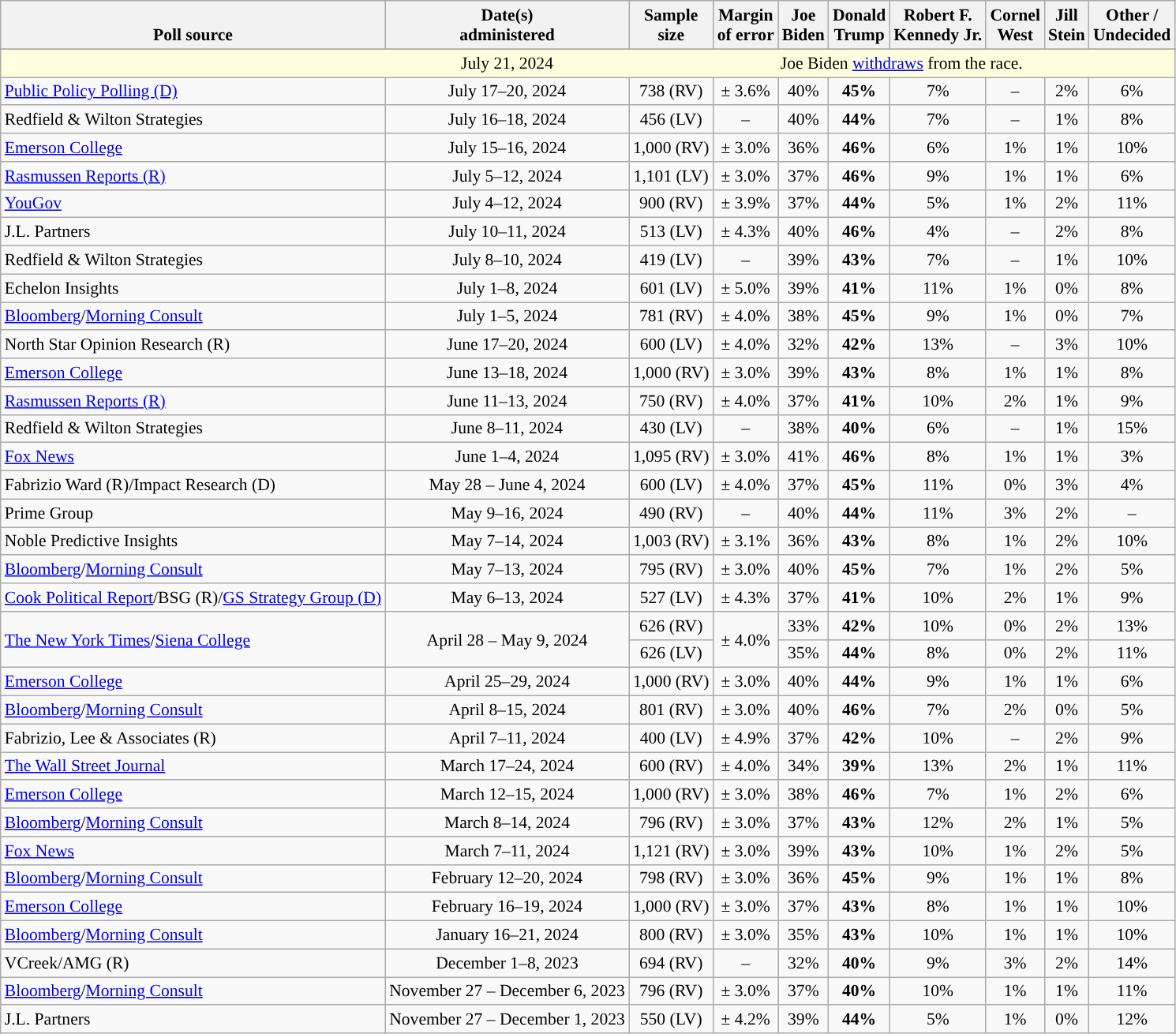<table class="wikitable sortable mw-datatable" style="font-size:90%;text-align:center;line-height:17px">
<tr valign=bottom>
<th>Poll source</th>
<th>Date(s)<br>administered</th>
<th>Sample<br>size</th>
<th>Margin<br>of error</th>
<th class="unsortable">Joe<br>Biden<br></th>
<th class="unsortable">Donald<br>Trump<br></th>
<th class="unsortable">Robert F.<br>Kennedy Jr.<br></th>
<th class="unsortable">Cornel<br>West<br></th>
<th class="unsortable">Jill<br>Stein<br></th>
<th class="unsortable">Other /<br>Undecided</th>
</tr>
<tr>
</tr>
<tr style="background:lightyellow;">
<td style="border-right-style:hidden;"></td>
<td style="border-right-style:hidden; " data-sort-value="2024-07-21">July 21, 2024</td>
<td colspan="8">Joe Biden <a href='#'>withdraws</a> from the race.</td>
</tr>
<tr>
<td style="text-align:left;"><a href='#'>Public Policy Polling (D)</a></td>
<td data-sort-value="2024-07-21">July 17–20, 2024</td>
<td>738 (RV)</td>
<td>± 3.6%</td>
<td>40%</td>
<td style="background-color:"><strong>45%</strong></td>
<td>7%</td>
<td>–</td>
<td>2%</td>
<td>6%</td>
</tr>
<tr>
<td style="text-align:left;">Redfield & Wilton Strategies</td>
<td data-sort-value="2024-07-18">July 16–18, 2024</td>
<td>456 (LV)</td>
<td>–</td>
<td>40%</td>
<td style="background-color:"><strong>44%</strong></td>
<td>7%</td>
<td>–</td>
<td>1%</td>
<td>8%</td>
</tr>
<tr>
<td style="text-align:left;"><a href='#'>Emerson College</a></td>
<td data-sort-value="2024-07-18">July 15–16, 2024</td>
<td>1,000 (RV)</td>
<td>± 3.0%</td>
<td>36%</td>
<td style="background-color:"><strong>46%</strong></td>
<td>6%</td>
<td>1%</td>
<td>1%</td>
<td>10%</td>
</tr>
<tr>
<td style="text-align:left;"><a href='#'>Rasmussen Reports (R)</a></td>
<td data-sort-value="2024-07-19">July 5–12, 2024</td>
<td>1,101 (LV)</td>
<td>± 3.0%</td>
<td>37%</td>
<td style="background-color:"><strong>46%</strong></td>
<td>9%</td>
<td>1%</td>
<td>1%</td>
<td>6%</td>
</tr>
<tr>
<td style="text-align:left;"><a href='#'>YouGov</a></td>
<td data-sort-value="2024-07-15">July 4–12, 2024</td>
<td>900 (RV)</td>
<td>± 3.9%</td>
<td>37%</td>
<td style="background-color:"><strong>44%</strong></td>
<td>5%</td>
<td>1%</td>
<td>2%</td>
<td>11%</td>
</tr>
<tr>
<td style="text-align:left;">J.L. Partners</td>
<td data-sort-value="2024-07-17">July 10–11, 2024</td>
<td>513 (LV)</td>
<td>± 4.3%</td>
<td>40%</td>
<td style="background-color:"><strong>46%</strong></td>
<td>4%</td>
<td>–</td>
<td>2%</td>
<td>8%</td>
</tr>
<tr>
<td style="text-align:left;">Redfield & Wilton Strategies</td>
<td data-sort-value="2024-07-10">July 8–10, 2024</td>
<td>419 (LV)</td>
<td>–</td>
<td>39%</td>
<td style="background-color:"><strong>43%</strong></td>
<td>7%</td>
<td>–</td>
<td>1%</td>
<td>10%</td>
</tr>
<tr>
<td style="text-align:left;">Echelon Insights</td>
<td data-sort-value="2024-07-08">July 1–8, 2024</td>
<td>601 (LV)</td>
<td>± 5.0%</td>
<td>39%</td>
<td style="background-color:"><strong>41%</strong></td>
<td>11%</td>
<td>1%</td>
<td>0%</td>
<td>8%</td>
</tr>
<tr>
<td style="text-align:left;"><a href='#'>Bloomberg</a>/<a href='#'>Morning Consult</a></td>
<td data-sort-value="2024-07-06">July 1–5, 2024</td>
<td>781 (RV)</td>
<td>± 4.0%</td>
<td>38%</td>
<td style="background-color:"><strong>45%</strong></td>
<td>9%</td>
<td>1%</td>
<td>0%</td>
<td>7%</td>
</tr>
<tr>
<td style="text-align:left;">North Star Opinion Research (R)</td>
<td data-sort-value="2024-06-21">June 17–20, 2024</td>
<td>600 (LV)</td>
<td>± 4.0%</td>
<td>32%</td>
<td style="background-color:"><strong>42%</strong></td>
<td>13%</td>
<td>–</td>
<td>3%</td>
<td>10%</td>
</tr>
<tr>
<td style="text-align:left;"><a href='#'>Emerson College</a></td>
<td data-sort-value="2024-06-20">June 13–18, 2024</td>
<td>1,000 (RV)</td>
<td>± 3.0%</td>
<td>39%</td>
<td style="background-color:"><strong>43%</strong></td>
<td>8%</td>
<td>1%</td>
<td>1%</td>
<td>8%</td>
</tr>
<tr>
<td style="text-align:left;"><a href='#'>Rasmussen Reports (R)</a></td>
<td data-sort-value="2024-06-14">June 11–13, 2024</td>
<td>750 (RV)</td>
<td>± 4.0%</td>
<td>37%</td>
<td style="background-color:"><strong>41%</strong></td>
<td>10%</td>
<td>2%</td>
<td>1%</td>
<td>9%</td>
</tr>
<tr>
<td style="text-align:left;">Redfield & Wilton Strategies</td>
<td data-sort-value="2024-07-10">June 8–11, 2024</td>
<td>430 (LV)</td>
<td>–</td>
<td>38%</td>
<td style="background-color:"><strong>40%</strong></td>
<td>6%</td>
<td>–</td>
<td>1%</td>
<td>15%</td>
</tr>
<tr>
<td style="text-align:left;"><a href='#'>Fox News</a></td>
<td data-sort-value="2024-06-06">June 1–4, 2024</td>
<td>1,095 (RV)</td>
<td>± 3.0%</td>
<td>41%</td>
<td style="background-color:"><strong>46%</strong></td>
<td>8%</td>
<td>1%</td>
<td>1%</td>
<td>3%</td>
</tr>
<tr>
<td style="text-align:left;">Fabrizio Ward (R)/Impact Research (D)</td>
<td data-sort-value="2024-06-12">May 28 – June 4, 2024</td>
<td>600 (LV)</td>
<td>± 4.0%</td>
<td>37%</td>
<td style="background-color:"><strong>45%</strong></td>
<td>11%</td>
<td>0%</td>
<td>3%</td>
<td>4%</td>
</tr>
<tr>
<td style="text-align:left;">Prime Group</td>
<td data-sort-value="2024-05-22">May 9–16, 2024</td>
<td>490 (RV)</td>
<td>–</td>
<td>40%</td>
<td style="background-color:"><strong>44%</strong></td>
<td>11%</td>
<td>3%</td>
<td>2%</td>
<td>–</td>
</tr>
<tr>
<td style="text-align:left;">Noble Predictive Insights</td>
<td data-sort-value="2024-05-21">May 7–14, 2024</td>
<td>1,003 (RV)</td>
<td>± 3.1%</td>
<td>36%</td>
<td style="background-color:"><strong>43%</strong></td>
<td>8%</td>
<td>1%</td>
<td>2%</td>
<td>10%</td>
</tr>
<tr>
<td style="text-align:left;"><a href='#'>Bloomberg</a>/<a href='#'>Morning Consult</a></td>
<td data-sort-value="2024-05-22">May 7–13, 2024</td>
<td>795 (RV)</td>
<td>± 3.0%</td>
<td>40%</td>
<td style="background-color:"><strong>45%</strong></td>
<td>7%</td>
<td>1%</td>
<td>2%</td>
<td>5%</td>
</tr>
<tr>
<td style="text-align:left;"><a href='#'>Cook Political Report</a>/BSG (R)/<a href='#'>GS Strategy Group (D)</a></td>
<td data-sort-value="2024-05-23">May 6–13, 2024</td>
<td>527 (LV)</td>
<td>± 4.3%</td>
<td>37%</td>
<td style="background-color:"><strong>41%</strong></td>
<td>10%</td>
<td>2%</td>
<td>1%</td>
<td>9%</td>
</tr>
<tr>
<td style="text-align:left;" rowspan="2"><a href='#'>The New York Times</a>/<a href='#'>Siena College</a></td>
<td rowspan="2">April 28 – May 9, 2024</td>
<td>626 (RV)</td>
<td rowspan="2">± 4.0%</td>
<td>33%</td>
<td style="background-color:"><strong>42%</strong></td>
<td>10%</td>
<td>0%</td>
<td>2%</td>
<td>13%</td>
</tr>
<tr>
<td>626 (LV)</td>
<td>35%</td>
<td style="background-color:"><strong>44%</strong></td>
<td>8%</td>
<td>0%</td>
<td>2%</td>
<td>11%</td>
</tr>
<tr>
<td style="text-align:left;"><a href='#'>Emerson College</a></td>
<td data-sort-value="2024-04-30">April 25–29, 2024</td>
<td>1,000 (RV)</td>
<td>± 3.0%</td>
<td>40%</td>
<td style="background-color:"><strong>44%</strong></td>
<td>9%</td>
<td>1%</td>
<td>1%</td>
<td>6%</td>
</tr>
<tr>
<td style="text-align:left;"><a href='#'>Bloomberg</a>/<a href='#'>Morning Consult</a></td>
<td data-sort-value="2024-04-24">April 8–15, 2024</td>
<td>801 (RV)</td>
<td>± 3.0%</td>
<td>40%</td>
<td style="background-color:"><strong>46%</strong></td>
<td>7%</td>
<td>2%</td>
<td>0%</td>
<td>5%</td>
</tr>
<tr>
<td style="text-align:left;">Fabrizio, Lee & Associates (R)</td>
<td data-sort-value="2024-04-15">April 7–11, 2024</td>
<td>400 (LV)</td>
<td>± 4.9%</td>
<td>37%</td>
<td style="background-color:"><strong>42%</strong></td>
<td>10%</td>
<td>–</td>
<td>2%</td>
<td>9%</td>
</tr>
<tr>
<td style="text-align:left;"><a href='#'>The Wall Street Journal</a></td>
<td data-sort-value="2024-04-02">March 17–24, 2024</td>
<td>600 (RV)</td>
<td>± 4.0%</td>
<td>34%</td>
<td style="background-color:"><strong>39%</strong></td>
<td>13%</td>
<td>2%</td>
<td>1%</td>
<td>11%</td>
</tr>
<tr>
<td style="text-align:left;"><a href='#'>Emerson College</a></td>
<td data-sort-value="2024-03-20">March 12–15, 2024</td>
<td>1,000 (RV)</td>
<td>± 3.0%</td>
<td>38%</td>
<td style="background-color:"><strong>46%</strong></td>
<td>7%</td>
<td>1%</td>
<td>2%</td>
<td>6%</td>
</tr>
<tr>
<td style="text-align:left;"><a href='#'>Bloomberg</a>/<a href='#'>Morning Consult</a></td>
<td data-sort-value="2024-03-26">March 8–14, 2024</td>
<td>796 (RV)</td>
<td>± 3.0%</td>
<td>37%</td>
<td style="background-color:"><strong>43%</strong></td>
<td>12%</td>
<td>2%</td>
<td>1%</td>
<td>5%</td>
</tr>
<tr>
<td style="text-align:left;"><a href='#'>Fox News</a></td>
<td data-sort-value="2024-03-13">March 7–11, 2024</td>
<td>1,121 (RV)</td>
<td>± 3.0%</td>
<td>39%</td>
<td style="background-color:"><strong>43%</strong></td>
<td>10%</td>
<td>1%</td>
<td>2%</td>
<td>5%</td>
</tr>
<tr>
<td style="text-align:left;"><a href='#'>Bloomberg</a>/<a href='#'>Morning Consult</a></td>
<td data-sort-value="2024-02-29">February 12–20, 2024</td>
<td>798 (RV)</td>
<td>± 3.0%</td>
<td>36%</td>
<td style="background-color:"><strong>45%</strong></td>
<td>9%</td>
<td>1%</td>
<td>1%</td>
<td>8%</td>
</tr>
<tr>
<td style="text-align:left;"><a href='#'>Emerson College</a></td>
<td data-sort-value="2024-02-22">February 16–19, 2024</td>
<td>1,000 (RV)</td>
<td>± 3.0%</td>
<td>37%</td>
<td style="background-color:"><strong>43%</strong></td>
<td>8%</td>
<td>1%</td>
<td>1%</td>
<td>10%</td>
</tr>
<tr>
<td style="text-align:left;"><a href='#'>Bloomberg</a>/<a href='#'>Morning Consult</a></td>
<td data-sort-value="2024-01-31">January 16–21, 2024</td>
<td>800 (RV)</td>
<td>± 3.0%</td>
<td>35%</td>
<td style="background-color:"><strong>43%</strong></td>
<td>10%</td>
<td>1%</td>
<td>1%</td>
<td>10%</td>
</tr>
<tr>
<td style="text-align:left;">VCreek/AMG (R)</td>
<td data-sort-value="2023-12-19">December 1–8, 2023</td>
<td>694 (RV)</td>
<td>–</td>
<td>32%</td>
<td style="background-color:"><strong>40%</strong></td>
<td>9%</td>
<td>3%</td>
<td>2%</td>
<td>14%</td>
</tr>
<tr>
<td style="text-align:left;"><a href='#'>Bloomberg</a>/<a href='#'>Morning Consult</a></td>
<td data-sort-value="2023-12-14">November 27 – December 6, 2023</td>
<td>796 (RV)</td>
<td>± 3.0%</td>
<td>37%</td>
<td style="background-color:"><strong>40%</strong></td>
<td>10%</td>
<td>1%</td>
<td>1%</td>
<td>11%</td>
</tr>
<tr>
<td style="text-align:left;">J.L. Partners</td>
<td data-sort-value="2023-11-09">November 27 – December 1, 2023</td>
<td>550 (LV)</td>
<td>± 4.2%</td>
<td>39%</td>
<td style="background-color:"><strong>44%</strong></td>
<td>5%</td>
<td>1%</td>
<td>0%</td>
<td>12%</td>
</tr>
</table>
